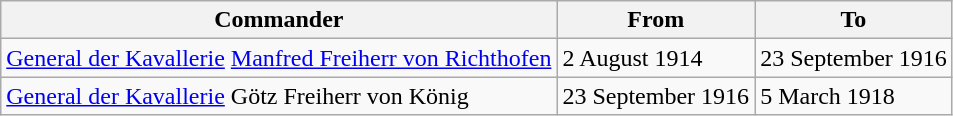<table class="wikitable">
<tr>
<th>Commander</th>
<th>From</th>
<th>To</th>
</tr>
<tr>
<td><a href='#'>General der Kavallerie</a> <a href='#'>Manfred Freiherr von Richthofen</a></td>
<td>2 August 1914</td>
<td>23 September 1916</td>
</tr>
<tr>
<td><a href='#'>General der Kavallerie</a> Götz Freiherr von König</td>
<td>23 September 1916</td>
<td>5 March 1918</td>
</tr>
</table>
